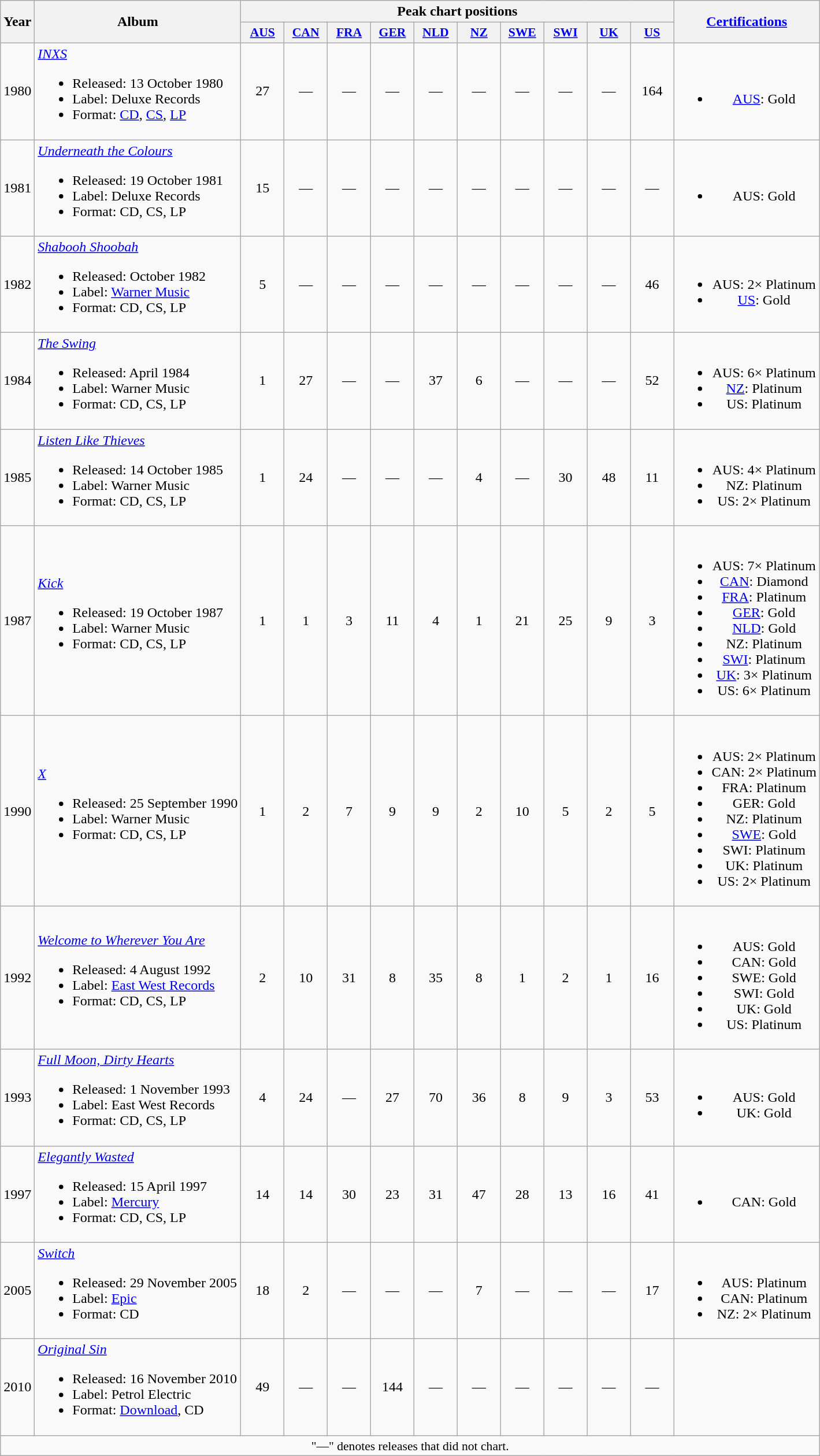<table class="wikitable" style="text-align:center;">
<tr>
<th rowspan="2">Year</th>
<th rowspan="2">Album</th>
<th colspan="10">Peak chart positions</th>
<th rowspan="2"><a href='#'>Certifications</a></th>
</tr>
<tr>
<th style="width:3em;font-size:90%;"><a href='#'>AUS</a><br></th>
<th style="width:3em;font-size:90%;"><a href='#'>CAN</a><br></th>
<th style="width:3em;font-size:90%;"><a href='#'>FRA</a><br></th>
<th style="width:3em;font-size:90%;"><a href='#'>GER</a><br></th>
<th style="width:3em;font-size:90%;"><a href='#'>NLD</a><br></th>
<th style="width:3em;font-size:90%;"><a href='#'>NZ</a><br></th>
<th style="width:3em;font-size:90%;"><a href='#'>SWE</a><br></th>
<th style="width:3em;font-size:90%;"><a href='#'>SWI</a><br></th>
<th style="width:3em;font-size:90%;"><a href='#'>UK</a><br></th>
<th style="width:3em;font-size:90%;"><a href='#'>US</a><br></th>
</tr>
<tr>
<td>1980</td>
<td style="text-align:left;"><em><a href='#'>INXS</a></em><br><ul><li>Released: 13 October 1980</li><li>Label: Deluxe Records</li><li>Format: <a href='#'>CD</a>, <a href='#'>CS</a>, <a href='#'>LP</a></li></ul></td>
<td>27</td>
<td>—</td>
<td>—</td>
<td>—</td>
<td>—</td>
<td>—</td>
<td>—</td>
<td>—</td>
<td>—</td>
<td>164</td>
<td><br><ul><li><a href='#'>AUS</a>: Gold</li></ul></td>
</tr>
<tr>
<td>1981</td>
<td style="text-align:left;"><em><a href='#'>Underneath the Colours</a></em><br><ul><li>Released: 19 October 1981</li><li>Label: Deluxe Records</li><li>Format: CD, CS, LP</li></ul></td>
<td>15</td>
<td>—</td>
<td>—</td>
<td>—</td>
<td>—</td>
<td>—</td>
<td>—</td>
<td>—</td>
<td>—</td>
<td>—</td>
<td><br><ul><li>AUS: Gold</li></ul></td>
</tr>
<tr>
<td>1982</td>
<td style="text-align:left;"><em><a href='#'>Shabooh Shoobah</a></em><br><ul><li>Released: October 1982</li><li>Label: <a href='#'>Warner Music</a></li><li>Format: CD, CS, LP</li></ul></td>
<td>5</td>
<td>—</td>
<td>—</td>
<td>—</td>
<td>—</td>
<td>—</td>
<td>—</td>
<td>—</td>
<td>—</td>
<td>46</td>
<td><br><ul><li>AUS: 2× Platinum</li><li><a href='#'>US</a>: Gold</li></ul></td>
</tr>
<tr>
<td>1984</td>
<td style="text-align:left;"><em><a href='#'>The Swing</a></em><br><ul><li>Released: April 1984</li><li>Label: Warner Music</li><li>Format: CD, CS, LP</li></ul></td>
<td>1</td>
<td>27</td>
<td>—</td>
<td>—</td>
<td>37</td>
<td>6</td>
<td>—</td>
<td>—</td>
<td>—</td>
<td>52</td>
<td><br><ul><li>AUS: 6× Platinum</li><li><a href='#'>NZ</a>: Platinum</li><li>US: Platinum</li></ul></td>
</tr>
<tr>
<td>1985</td>
<td style="text-align:left;"><em><a href='#'>Listen Like Thieves</a></em><br><ul><li>Released: 14 October 1985</li><li>Label: Warner Music</li><li>Format: CD, CS, LP</li></ul></td>
<td>1</td>
<td>24</td>
<td>—</td>
<td>—</td>
<td>—</td>
<td>4</td>
<td>—</td>
<td>30</td>
<td>48</td>
<td>11</td>
<td><br><ul><li>AUS: 4× Platinum</li><li>NZ: Platinum</li><li>US: 2× Platinum</li></ul></td>
</tr>
<tr>
<td>1987</td>
<td style="text-align:left;"><em><a href='#'>Kick</a></em><br><ul><li>Released: 19 October 1987</li><li>Label: Warner Music</li><li>Format: CD, CS, LP</li></ul></td>
<td>1</td>
<td>1</td>
<td>3</td>
<td>11</td>
<td>4</td>
<td>1</td>
<td>21</td>
<td>25</td>
<td>9</td>
<td>3</td>
<td><br><ul><li>AUS: 7× Platinum</li><li><a href='#'>CAN</a>: Diamond</li><li><a href='#'>FRA</a>: Platinum</li><li><a href='#'>GER</a>: Gold</li><li><a href='#'>NLD</a>: Gold</li><li>NZ: Platinum</li><li><a href='#'>SWI</a>: Platinum</li><li><a href='#'>UK</a>: 3× Platinum</li><li>US: 6× Platinum</li></ul></td>
</tr>
<tr>
<td>1990</td>
<td style="text-align:left;"><em><a href='#'>X</a></em><br><ul><li>Released: 25 September 1990</li><li>Label: Warner Music</li><li>Format: CD, CS, LP</li></ul></td>
<td>1</td>
<td>2</td>
<td>7</td>
<td>9</td>
<td>9</td>
<td>2</td>
<td>10</td>
<td>5</td>
<td>2</td>
<td>5</td>
<td><br><ul><li>AUS: 2× Platinum</li><li>CAN: 2× Platinum</li><li>FRA: Platinum</li><li>GER: Gold</li><li>NZ: Platinum</li><li><a href='#'>SWE</a>: Gold</li><li>SWI: Platinum</li><li>UK: Platinum</li><li>US: 2× Platinum</li></ul></td>
</tr>
<tr>
<td>1992</td>
<td style="text-align:left;"><em><a href='#'>Welcome to Wherever You Are</a></em><br><ul><li>Released: 4 August 1992</li><li>Label: <a href='#'>East West Records</a></li><li>Format: CD, CS, LP</li></ul></td>
<td>2</td>
<td>10</td>
<td>31</td>
<td>8</td>
<td>35</td>
<td>8</td>
<td>1</td>
<td>2</td>
<td>1</td>
<td>16</td>
<td><br><ul><li>AUS: Gold</li><li>CAN: Gold</li><li>SWE: Gold</li><li>SWI: Gold</li><li>UK: Gold</li><li>US: Platinum</li></ul></td>
</tr>
<tr>
<td>1993</td>
<td style="text-align:left;"><em><a href='#'>Full Moon, Dirty Hearts</a></em><br><ul><li>Released: 1 November 1993</li><li>Label: East West Records</li><li>Format: CD, CS, LP</li></ul></td>
<td>4</td>
<td>24</td>
<td>—</td>
<td>27</td>
<td>70</td>
<td>36</td>
<td>8</td>
<td>9</td>
<td>3</td>
<td>53</td>
<td><br><ul><li>AUS: Gold</li><li>UK: Gold</li></ul></td>
</tr>
<tr>
<td>1997</td>
<td style="text-align:left;"><em><a href='#'>Elegantly Wasted</a></em><br><ul><li>Released: 15 April 1997</li><li>Label: <a href='#'>Mercury</a></li><li>Format: CD, CS, LP</li></ul></td>
<td>14</td>
<td>14</td>
<td>30</td>
<td>23</td>
<td>31</td>
<td>47</td>
<td>28</td>
<td>13</td>
<td>16</td>
<td>41</td>
<td><br><ul><li>CAN: Gold</li></ul></td>
</tr>
<tr>
<td>2005</td>
<td style="text-align:left;"><em><a href='#'>Switch</a></em><br><ul><li>Released: 29 November 2005</li><li>Label: <a href='#'>Epic</a></li><li>Format: CD</li></ul></td>
<td>18</td>
<td>2</td>
<td>—</td>
<td>—</td>
<td>—</td>
<td>7</td>
<td>—</td>
<td>—</td>
<td>—</td>
<td>17</td>
<td><br><ul><li>AUS: Platinum</li><li>CAN: Platinum</li><li>NZ: 2× Platinum</li></ul></td>
</tr>
<tr>
<td>2010</td>
<td style="text-align:left;"><em><a href='#'>Original Sin</a></em><br><ul><li>Released: 16 November 2010</li><li>Label: Petrol Electric</li><li>Format: <a href='#'>Download</a>, CD</li></ul></td>
<td>49</td>
<td>—</td>
<td>—</td>
<td>144</td>
<td>—</td>
<td>—</td>
<td>—</td>
<td>—</td>
<td>—</td>
<td>—</td>
<td></td>
</tr>
<tr>
<td colspan="13" style="text-align:center; font-size:90%;">"—" denotes releases that did not chart.</td>
</tr>
</table>
